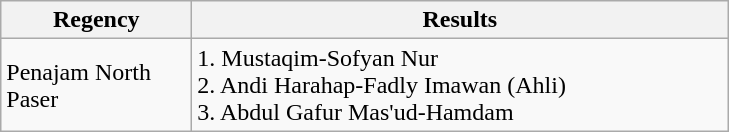<table class="wikitable sortable" style="text-align: center;">
<tr style="text-align: center;">
<th style="width: 120px;">Regency</th>
<th style="width: 350px;">Results</th>
</tr>
<tr>
<td style="text-align: left;">Penajam North Paser</td>
<td style="text-align: left;">1. Mustaqim-Sofyan Nur<br>2. Andi Harahap-Fadly Imawan (Ahli)<br>3. Abdul Gafur Mas'ud-Hamdam</td>
</tr>
</table>
